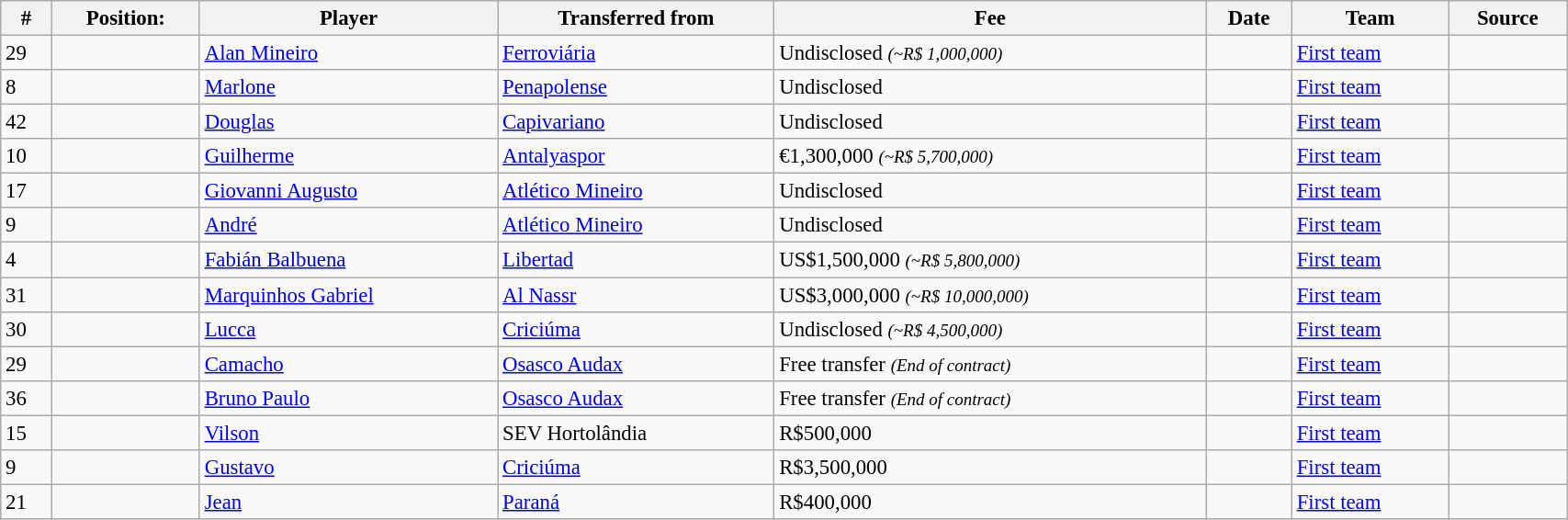<table class="wikitable sortable" style="width:90%; text-align:center; font-size:95%; text-align:left;">
<tr>
<th>#</th>
<th>Position:</th>
<th>Player</th>
<th>Transferred from</th>
<th>Fee</th>
<th>Date</th>
<th>Team</th>
<th>Source</th>
</tr>
<tr>
<td>29</td>
<td></td>
<td> <a href='#'>Alan Mineiro</a></td>
<td> <a href='#'>Ferroviária</a></td>
<td>Undisclosed <small><em>(~R$ 1,000,000)</em></small></td>
<td></td>
<td><a href='#'>First team</a></td>
<td></td>
</tr>
<tr>
<td>8</td>
<td></td>
<td> <a href='#'>Marlone</a></td>
<td> <a href='#'>Penapolense</a></td>
<td>Undisclosed</td>
<td></td>
<td><a href='#'>First team</a></td>
<td></td>
</tr>
<tr>
<td>42</td>
<td></td>
<td> <a href='#'>Douglas</a></td>
<td> <a href='#'>Capivariano</a></td>
<td>Undisclosed</td>
<td></td>
<td><a href='#'>First team</a></td>
<td></td>
</tr>
<tr>
<td>10</td>
<td></td>
<td> <a href='#'>Guilherme</a></td>
<td> <a href='#'>Antalyaspor</a></td>
<td>€1,300,000 <small><em>(~R$ 5,700,000)</em></small></td>
<td></td>
<td><a href='#'>First team</a></td>
<td></td>
</tr>
<tr>
<td>17</td>
<td></td>
<td> <a href='#'>Giovanni Augusto</a></td>
<td> <a href='#'>Atlético Mineiro</a></td>
<td>Undisclosed</td>
<td></td>
<td><a href='#'>First team</a></td>
<td></td>
</tr>
<tr>
<td>9</td>
<td></td>
<td> <a href='#'>André</a></td>
<td> <a href='#'>Atlético Mineiro</a></td>
<td>Undisclosed</td>
<td></td>
<td><a href='#'>First team</a></td>
<td></td>
</tr>
<tr>
<td>4</td>
<td></td>
<td> <a href='#'>Fabián Balbuena</a></td>
<td> <a href='#'>Libertad</a></td>
<td>US$1,500,000 <small><em>(~R$ 5,800,000)</em></small></td>
<td></td>
<td><a href='#'>First team</a></td>
<td></td>
</tr>
<tr>
<td>31</td>
<td></td>
<td> <a href='#'>Marquinhos Gabriel</a></td>
<td> <a href='#'>Al Nassr</a></td>
<td>US$3,000,000 <small><em>(~R$ 10,000,000)</em></small></td>
<td></td>
<td><a href='#'>First team</a></td>
<td></td>
</tr>
<tr>
<td>30</td>
<td></td>
<td> <a href='#'>Lucca</a></td>
<td> <a href='#'>Criciúma</a></td>
<td>Undisclosed <small><em>(~R$ 4,500,000)</em></small></td>
<td></td>
<td><a href='#'>First team</a></td>
<td></td>
</tr>
<tr>
<td>29</td>
<td></td>
<td> <a href='#'>Camacho</a></td>
<td> <a href='#'>Osasco Audax</a></td>
<td>Free transfer <small><em>(End of contract)</em></small></td>
<td></td>
<td><a href='#'>First team</a></td>
<td></td>
</tr>
<tr>
<td>36</td>
<td></td>
<td> <a href='#'>Bruno Paulo</a></td>
<td> <a href='#'>Osasco Audax</a></td>
<td>Free transfer <small><em>(End of contract)</em></small></td>
<td></td>
<td><a href='#'>First team</a></td>
<td></td>
</tr>
<tr>
<td>15</td>
<td></td>
<td> <a href='#'>Vilson</a></td>
<td> SEV Hortolândia</td>
<td>R$500,000</td>
<td></td>
<td><a href='#'>First team</a></td>
<td></td>
</tr>
<tr>
<td>9</td>
<td></td>
<td> <a href='#'>Gustavo</a></td>
<td> <a href='#'>Criciúma</a></td>
<td>R$3,500,000</td>
<td></td>
<td><a href='#'>First team</a></td>
<td></td>
</tr>
<tr>
<td>21</td>
<td></td>
<td> <a href='#'>Jean</a></td>
<td> <a href='#'>Paraná</a></td>
<td>R$400,000</td>
<td></td>
<td><a href='#'>First team</a></td>
<td></td>
</tr>
</table>
